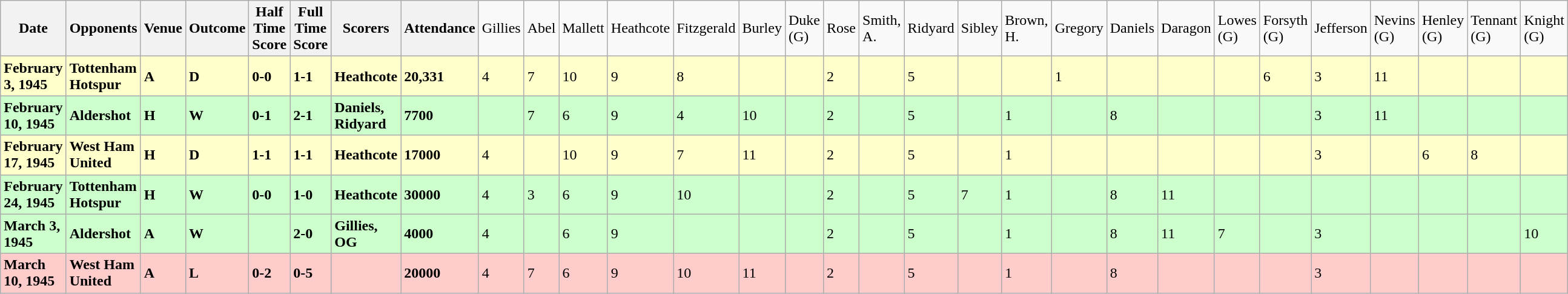<table class="wikitable">
<tr>
<th><strong>Date</strong></th>
<th><strong>Opponents</strong></th>
<th><strong>Venue</strong></th>
<th><strong>Outcome</strong></th>
<th><strong>Half Time Score</strong></th>
<th><strong>Full Time Score</strong></th>
<th><strong>Scorers</strong></th>
<th><strong>Attendance</strong></th>
<td>Gillies</td>
<td>Abel</td>
<td>Mallett</td>
<td>Heathcote</td>
<td>Fitzgerald</td>
<td>Burley</td>
<td>Duke (G)</td>
<td>Rose</td>
<td>Smith, A.</td>
<td>Ridyard</td>
<td>Sibley</td>
<td>Brown, H.</td>
<td>Gregory</td>
<td>Daniels</td>
<td>Daragon</td>
<td>Lowes (G)</td>
<td>Forsyth (G)</td>
<td>Jefferson</td>
<td>Nevins (G)</td>
<td>Henley (G)</td>
<td>Tennant (G)</td>
<td>Knight (G)</td>
</tr>
<tr bgcolor="#FFFFCC">
<td><strong>February 3, 1945</strong></td>
<td><strong>Tottenham Hotspur</strong></td>
<td><strong>A</strong></td>
<td><strong>D</strong></td>
<td><strong>0-0</strong></td>
<td><strong>1-1</strong></td>
<td><strong>Heathcote</strong></td>
<td><strong>20,331</strong></td>
<td>4</td>
<td>7</td>
<td>10</td>
<td>9</td>
<td>8</td>
<td></td>
<td></td>
<td>2</td>
<td></td>
<td>5</td>
<td></td>
<td></td>
<td>1</td>
<td></td>
<td></td>
<td></td>
<td>6</td>
<td>3</td>
<td>11</td>
<td></td>
<td></td>
<td></td>
</tr>
<tr bgcolor="#CCFFCC">
<td><strong>February 10, 1945</strong></td>
<td><strong>Aldershot</strong></td>
<td><strong>H</strong></td>
<td><strong>W</strong></td>
<td><strong>0-1</strong></td>
<td><strong>2-1</strong></td>
<td><strong>Daniels, Ridyard</strong></td>
<td><strong>7700</strong></td>
<td></td>
<td>7</td>
<td>6</td>
<td>9</td>
<td>4</td>
<td>10</td>
<td></td>
<td>2</td>
<td></td>
<td>5</td>
<td></td>
<td>1</td>
<td></td>
<td>8</td>
<td></td>
<td></td>
<td></td>
<td>3</td>
<td>11</td>
<td></td>
<td></td>
<td></td>
</tr>
<tr bgcolor="#FFFFCC">
<td><strong>February 17, 1945</strong></td>
<td><strong>West Ham United</strong></td>
<td><strong>H</strong></td>
<td><strong>D</strong></td>
<td><strong>1-1</strong></td>
<td><strong>1-1</strong></td>
<td><strong>Heathcote</strong></td>
<td><strong>17000</strong></td>
<td>4</td>
<td></td>
<td>10</td>
<td>9</td>
<td>7</td>
<td>11</td>
<td></td>
<td>2</td>
<td></td>
<td>5</td>
<td></td>
<td>1</td>
<td></td>
<td></td>
<td></td>
<td></td>
<td></td>
<td>3</td>
<td></td>
<td>6</td>
<td>8</td>
<td></td>
</tr>
<tr bgcolor="#CCFFCC">
<td><strong>February 24, 1945</strong></td>
<td><strong>Tottenham Hotspur</strong></td>
<td><strong>H</strong></td>
<td><strong>W</strong></td>
<td><strong>0-0</strong></td>
<td><strong>1-0</strong></td>
<td><strong>Heathcote</strong></td>
<td><strong>30000</strong></td>
<td>4</td>
<td>3</td>
<td>6</td>
<td>9</td>
<td>10</td>
<td></td>
<td></td>
<td>2</td>
<td></td>
<td>5</td>
<td>7</td>
<td>1</td>
<td></td>
<td>8</td>
<td>11</td>
<td></td>
<td></td>
<td></td>
<td></td>
<td></td>
<td></td>
<td></td>
</tr>
<tr bgcolor="#CCFFCC">
<td><strong>March 3, 1945</strong></td>
<td><strong>Aldershot</strong></td>
<td><strong>A</strong></td>
<td><strong>W</strong></td>
<td></td>
<td><strong>2-0</strong></td>
<td><strong>Gillies, OG</strong></td>
<td><strong>4000</strong></td>
<td>4</td>
<td></td>
<td>6</td>
<td>9</td>
<td></td>
<td></td>
<td></td>
<td>2</td>
<td></td>
<td>5</td>
<td></td>
<td>1</td>
<td></td>
<td>8</td>
<td>11</td>
<td>7</td>
<td></td>
<td>3</td>
<td></td>
<td></td>
<td></td>
<td>10</td>
</tr>
<tr bgcolor="#FFCCCC">
<td><strong>March 10, 1945</strong></td>
<td><strong>West Ham United</strong></td>
<td><strong>A</strong></td>
<td><strong>L</strong></td>
<td><strong>0-2</strong></td>
<td><strong>0-5</strong></td>
<td></td>
<td><strong>20000</strong></td>
<td>4</td>
<td>7</td>
<td>6</td>
<td>9</td>
<td>10</td>
<td>11</td>
<td></td>
<td>2</td>
<td></td>
<td>5</td>
<td></td>
<td>1</td>
<td></td>
<td>8</td>
<td></td>
<td></td>
<td></td>
<td>3</td>
<td></td>
<td></td>
<td></td>
<td></td>
</tr>
</table>
